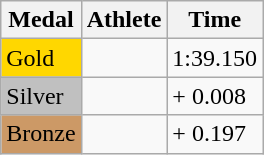<table class="wikitable">
<tr>
<th>Medal</th>
<th>Athlete</th>
<th>Time</th>
</tr>
<tr>
<td bgcolor="gold">Gold</td>
<td></td>
<td>1:39.150</td>
</tr>
<tr>
<td bgcolor="silver">Silver</td>
<td></td>
<td>+ 0.008</td>
</tr>
<tr>
<td bgcolor="CC9966">Bronze</td>
<td></td>
<td>+ 0.197</td>
</tr>
</table>
